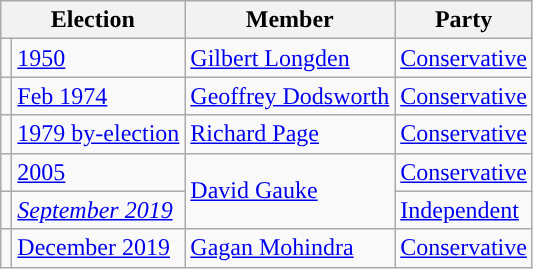<table class="wikitable">
<tr>
<th colspan="2">Election</th>
<th>Member</th>
<th>Party</th>
</tr>
<tr>
<td style="color:inherit;background-color: "></td>
<td><a href='#'>1950</a></td>
<td><a href='#'>Gilbert Longden</a></td>
<td><a href='#'>Conservative</a></td>
</tr>
<tr>
<td style="color:inherit;background-color: "></td>
<td><a href='#'>Feb 1974</a></td>
<td><a href='#'>Geoffrey Dodsworth</a></td>
<td><a href='#'>Conservative</a></td>
</tr>
<tr>
<td style="color:inherit;background-color: "></td>
<td><a href='#'>1979 by-election</a></td>
<td><a href='#'>Richard Page</a></td>
<td><a href='#'>Conservative</a></td>
</tr>
<tr>
<td style="color:inherit;background-color: "></td>
<td><a href='#'>2005</a></td>
<td rowspan="2"><a href='#'>David Gauke</a></td>
<td><a href='#'>Conservative</a></td>
</tr>
<tr>
<td style="color:inherit;background-color: "></td>
<td><em><a href='#'>September 2019</a></em></td>
<td><a href='#'>Independent</a></td>
</tr>
<tr>
<td style="color:inherit;background-color: "></td>
<td><a href='#'>December 2019</a></td>
<td><a href='#'>Gagan Mohindra</a></td>
<td><a href='#'>Conservative</a></td>
</tr>
</table>
